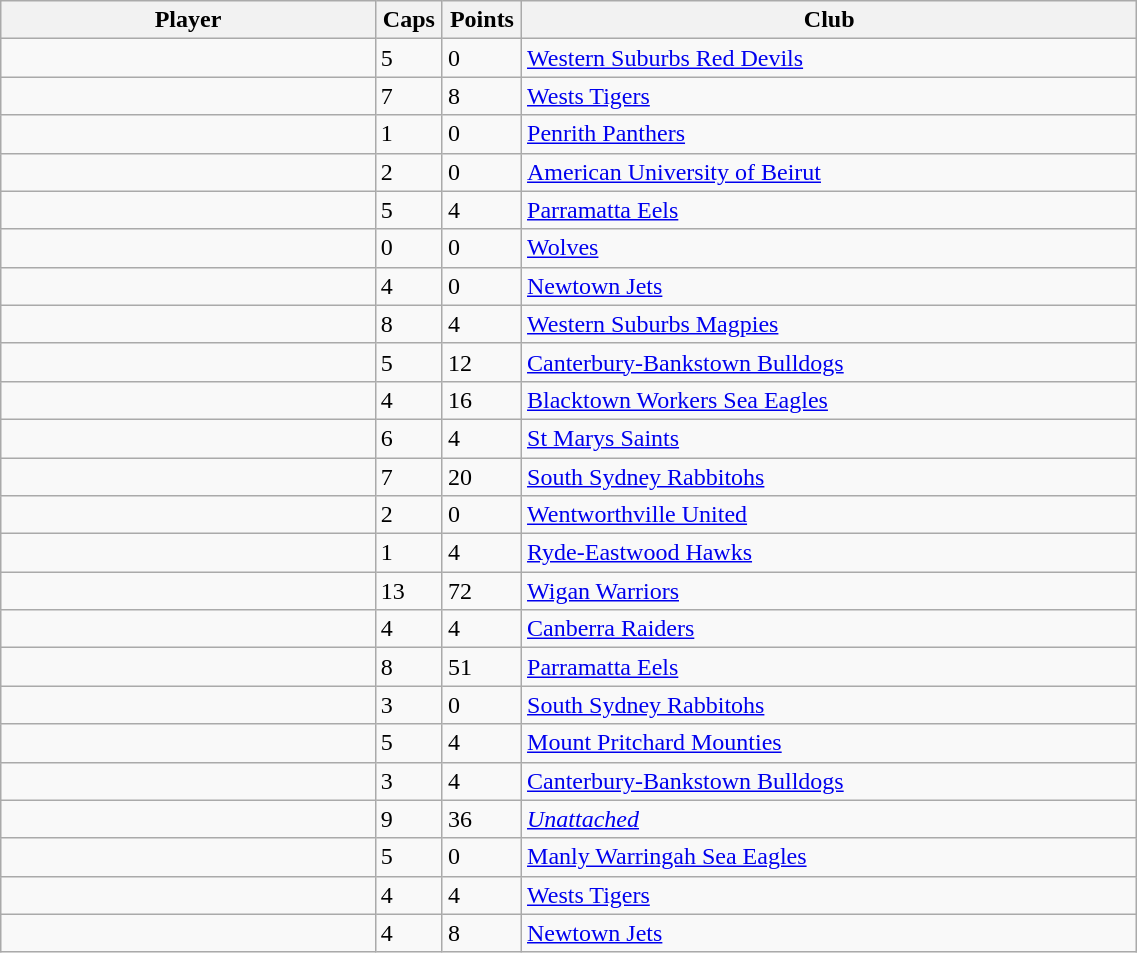<table class="wikitable sortable" style="width:60%;text-align:left">
<tr>
<th width=28%>Player</th>
<th width=2%>Caps</th>
<th width=2%>Points</th>
<th width=46%>Club</th>
</tr>
<tr>
<td></td>
<td>5</td>
<td>0</td>
<td> <a href='#'>Western Suburbs Red Devils</a></td>
</tr>
<tr>
<td></td>
<td>7</td>
<td>8</td>
<td>  <a href='#'>Wests Tigers</a></td>
</tr>
<tr>
<td></td>
<td>1</td>
<td>0</td>
<td>  <a href='#'>Penrith Panthers</a></td>
</tr>
<tr>
<td></td>
<td>2</td>
<td>0</td>
<td> <a href='#'>American University of Beirut</a></td>
</tr>
<tr>
<td></td>
<td>5</td>
<td>4</td>
<td>  <a href='#'>Parramatta Eels</a></td>
</tr>
<tr>
<td></td>
<td>0</td>
<td>0</td>
<td> <a href='#'>Wolves</a></td>
</tr>
<tr>
<td></td>
<td>4</td>
<td>0</td>
<td>  <a href='#'>Newtown Jets</a></td>
</tr>
<tr>
<td></td>
<td>8</td>
<td>4</td>
<td>  <a href='#'>Western Suburbs Magpies</a></td>
</tr>
<tr>
<td></td>
<td>5</td>
<td>12</td>
<td>  <a href='#'>Canterbury-Bankstown Bulldogs</a></td>
</tr>
<tr>
<td></td>
<td>4</td>
<td>16</td>
<td> <a href='#'>Blacktown Workers Sea Eagles</a></td>
</tr>
<tr>
<td></td>
<td>6</td>
<td>4</td>
<td> <a href='#'>St Marys Saints</a></td>
</tr>
<tr>
<td></td>
<td>7</td>
<td>20</td>
<td>  <a href='#'>South Sydney Rabbitohs</a></td>
</tr>
<tr>
<td></td>
<td>2</td>
<td>0</td>
<td> <a href='#'>Wentworthville United</a></td>
</tr>
<tr>
<td></td>
<td>1</td>
<td>4</td>
<td> <a href='#'>Ryde-Eastwood Hawks</a></td>
</tr>
<tr>
<td></td>
<td>13</td>
<td>72</td>
<td>  <a href='#'>Wigan Warriors</a></td>
</tr>
<tr>
<td></td>
<td>4</td>
<td>4</td>
<td>  <a href='#'>Canberra Raiders</a></td>
</tr>
<tr>
<td></td>
<td>8</td>
<td>51</td>
<td>  <a href='#'>Parramatta Eels</a></td>
</tr>
<tr>
<td></td>
<td>3</td>
<td>0</td>
<td>  <a href='#'>South Sydney Rabbitohs</a></td>
</tr>
<tr>
<td></td>
<td>5</td>
<td>4</td>
<td> <a href='#'>Mount Pritchard Mounties</a></td>
</tr>
<tr>
<td></td>
<td>3</td>
<td>4</td>
<td>  <a href='#'>Canterbury-Bankstown Bulldogs</a></td>
</tr>
<tr>
<td></td>
<td>9</td>
<td>36</td>
<td><em><a href='#'>Unattached</a></em></td>
</tr>
<tr>
<td></td>
<td>5</td>
<td>0</td>
<td>  <a href='#'>Manly Warringah Sea Eagles</a></td>
</tr>
<tr>
<td></td>
<td>4</td>
<td>4</td>
<td>  <a href='#'>Wests Tigers</a></td>
</tr>
<tr>
<td></td>
<td>4</td>
<td>8</td>
<td>  <a href='#'>Newtown Jets</a></td>
</tr>
</table>
